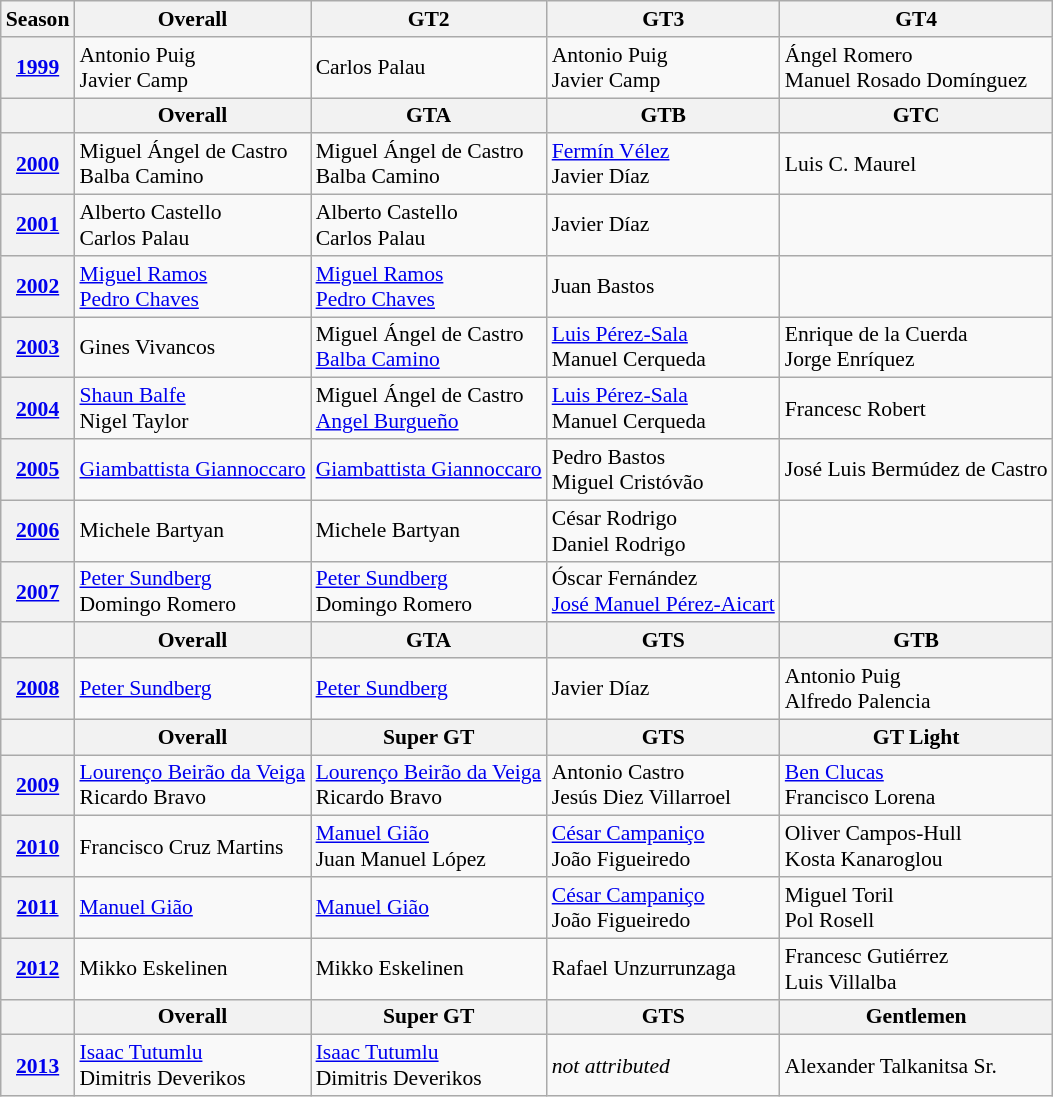<table class="wikitable" style="font-size: 90%;">
<tr>
<th>Season</th>
<th>Overall</th>
<th>GT2</th>
<th>GT3</th>
<th>GT4</th>
</tr>
<tr>
<th><a href='#'>1999</a></th>
<td> Antonio Puig<br> Javier Camp</td>
<td> Carlos Palau</td>
<td> Antonio Puig<br> Javier Camp</td>
<td> Ángel Romero<br> Manuel Rosado Domínguez</td>
</tr>
<tr>
<th></th>
<th>Overall</th>
<th>GTA</th>
<th>GTB</th>
<th>GTC</th>
</tr>
<tr>
<th><a href='#'>2000</a></th>
<td> Miguel Ángel de Castro<br> Balba Camino</td>
<td> Miguel Ángel de Castro<br> Balba Camino</td>
<td> <a href='#'>Fermín Vélez</a><br> Javier Díaz</td>
<td> Luis C. Maurel</td>
</tr>
<tr>
<th><a href='#'>2001</a></th>
<td> Alberto Castello<br> Carlos Palau</td>
<td> Alberto Castello<br> Carlos Palau</td>
<td> Javier Díaz</td>
<td></td>
</tr>
<tr>
<th><a href='#'>2002</a></th>
<td> <a href='#'>Miguel Ramos</a><br> <a href='#'>Pedro Chaves</a></td>
<td> <a href='#'>Miguel Ramos</a><br> <a href='#'>Pedro Chaves</a></td>
<td> Juan Bastos</td>
<td></td>
</tr>
<tr>
<th><a href='#'>2003</a></th>
<td> Gines Vivancos</td>
<td> Miguel Ángel de Castro<br> <a href='#'>Balba Camino</a></td>
<td> <a href='#'>Luis Pérez-Sala</a><br> Manuel Cerqueda</td>
<td> Enrique de la Cuerda<br> Jorge Enríquez</td>
</tr>
<tr>
<th><a href='#'>2004</a></th>
<td> <a href='#'>Shaun Balfe</a><br> Nigel Taylor</td>
<td> Miguel Ángel de Castro<br> <a href='#'>Angel Burgueño</a></td>
<td> <a href='#'>Luis Pérez-Sala</a><br> Manuel Cerqueda</td>
<td> Francesc Robert</td>
</tr>
<tr>
<th><a href='#'>2005</a></th>
<td> <a href='#'>Giambattista Giannoccaro</a></td>
<td> <a href='#'>Giambattista Giannoccaro</a></td>
<td> Pedro Bastos<br> Miguel Cristóvão</td>
<td> José Luis Bermúdez de Castro</td>
</tr>
<tr>
<th><a href='#'>2006</a></th>
<td> Michele Bartyan</td>
<td> Michele Bartyan</td>
<td> César Rodrigo<br> Daniel Rodrigo</td>
<td></td>
</tr>
<tr>
<th><a href='#'>2007</a></th>
<td> <a href='#'>Peter Sundberg</a><br> Domingo Romero</td>
<td> <a href='#'>Peter Sundberg</a><br> Domingo Romero</td>
<td> Óscar Fernández<br> <a href='#'>José Manuel Pérez-Aicart</a></td>
<td></td>
</tr>
<tr>
<th></th>
<th>Overall</th>
<th>GTA</th>
<th>GTS</th>
<th>GTB</th>
</tr>
<tr>
<th><a href='#'>2008</a></th>
<td> <a href='#'>Peter Sundberg</a></td>
<td> <a href='#'>Peter Sundberg</a></td>
<td> Javier Díaz</td>
<td> Antonio Puig<br> Alfredo Palencia</td>
</tr>
<tr>
<th></th>
<th>Overall</th>
<th>Super GT</th>
<th>GTS</th>
<th>GT Light</th>
</tr>
<tr>
<th><a href='#'>2009</a></th>
<td> <a href='#'>Lourenço Beirão da Veiga</a><br> Ricardo Bravo</td>
<td> <a href='#'>Lourenço Beirão da Veiga</a><br> Ricardo Bravo</td>
<td> Antonio Castro<br> Jesús Diez Villarroel</td>
<td> <a href='#'>Ben Clucas</a><br> Francisco Lorena</td>
</tr>
<tr>
<th><a href='#'>2010</a></th>
<td> Francisco Cruz Martins</td>
<td> <a href='#'>Manuel Gião</a><br> Juan Manuel López</td>
<td> <a href='#'>César Campaniço</a><br> João Figueiredo</td>
<td> Oliver Campos-Hull<br> Kosta Kanaroglou</td>
</tr>
<tr>
<th><a href='#'>2011</a></th>
<td> <a href='#'>Manuel Gião</a></td>
<td> <a href='#'>Manuel Gião</a></td>
<td> <a href='#'>César Campaniço</a><br> João Figueiredo</td>
<td> Miguel Toril<br> Pol Rosell</td>
</tr>
<tr>
<th><a href='#'>2012</a></th>
<td> Mikko Eskelinen</td>
<td> Mikko Eskelinen</td>
<td> Rafael Unzurrunzaga</td>
<td> Francesc Gutiérrez<br> Luis Villalba</td>
</tr>
<tr>
<th></th>
<th>Overall</th>
<th>Super GT</th>
<th>GTS</th>
<th>Gentlemen</th>
</tr>
<tr>
<th><a href='#'>2013</a></th>
<td> <a href='#'>Isaac Tutumlu</a><br> Dimitris Deverikos</td>
<td> <a href='#'>Isaac Tutumlu</a><br> Dimitris Deverikos</td>
<td> <em>not attributed</em></td>
<td> Alexander Talkanitsa Sr.</td>
</tr>
</table>
